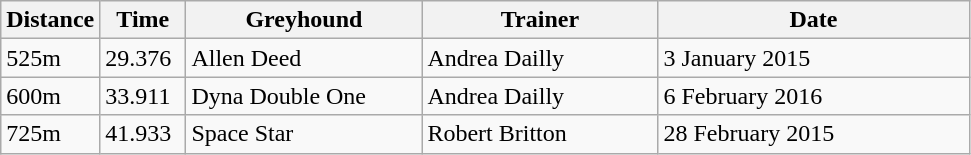<table class="wikitable">
<tr>
<th width=50>Distance</th>
<th width=50>Time</th>
<th width=150>Greyhound</th>
<th width=150>Trainer</th>
<th width=200>Date</th>
</tr>
<tr>
<td>525m</td>
<td>29.376</td>
<td>Allen Deed</td>
<td>Andrea Dailly</td>
<td>3 January 2015</td>
</tr>
<tr>
<td>600m</td>
<td>33.911</td>
<td>Dyna Double One</td>
<td>Andrea Dailly</td>
<td>6 February 2016</td>
</tr>
<tr>
<td>725m</td>
<td>41.933</td>
<td>Space Star</td>
<td>Robert Britton</td>
<td>28 February 2015</td>
</tr>
</table>
